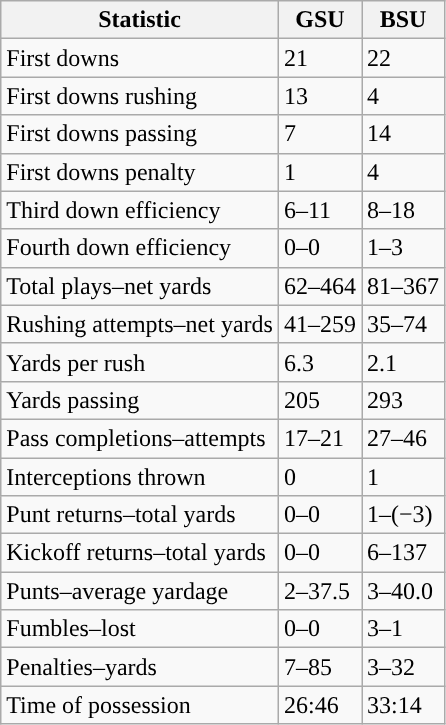<table class="wikitable">
<tr>
<th>Statistic</th>
<th><strong>GSU</strong></th>
<th><strong>BSU</strong></th>
</tr>
<tr>
<td>First downs</td>
<td>21</td>
<td>22</td>
</tr>
<tr>
<td>First downs rushing</td>
<td>13</td>
<td>4</td>
</tr>
<tr>
<td>First downs passing</td>
<td>7</td>
<td>14</td>
</tr>
<tr>
<td>First downs penalty</td>
<td>1</td>
<td>4</td>
</tr>
<tr>
<td>Third down efficiency</td>
<td>6–11</td>
<td>8–18</td>
</tr>
<tr>
<td>Fourth down efficiency</td>
<td>0–0</td>
<td>1–3</td>
</tr>
<tr>
<td>Total plays–net yards</td>
<td>62–464</td>
<td>81–367</td>
</tr>
<tr>
<td>Rushing attempts–net yards</td>
<td>41–259</td>
<td>35–74</td>
</tr>
<tr>
<td>Yards per rush</td>
<td>6.3</td>
<td>2.1</td>
</tr>
<tr>
<td>Yards passing</td>
<td>205</td>
<td>293</td>
</tr>
<tr>
<td>Pass completions–attempts</td>
<td>17–21</td>
<td>27–46</td>
</tr>
<tr>
<td>Interceptions thrown</td>
<td>0</td>
<td>1</td>
</tr>
<tr>
<td>Punt returns–total yards</td>
<td>0–0</td>
<td>1–(−3)</td>
</tr>
<tr>
<td>Kickoff returns–total yards</td>
<td>0–0</td>
<td>6–137</td>
</tr>
<tr>
<td>Punts–average yardage</td>
<td>2–37.5</td>
<td>3–40.0</td>
</tr>
<tr>
<td>Fumbles–lost</td>
<td>0–0</td>
<td>3–1</td>
</tr>
<tr>
<td>Penalties–yards</td>
<td>7–85</td>
<td>3–32</td>
</tr>
<tr>
<td>Time of possession</td>
<td>26:46</td>
<td>33:14</td>
</tr>
</table>
